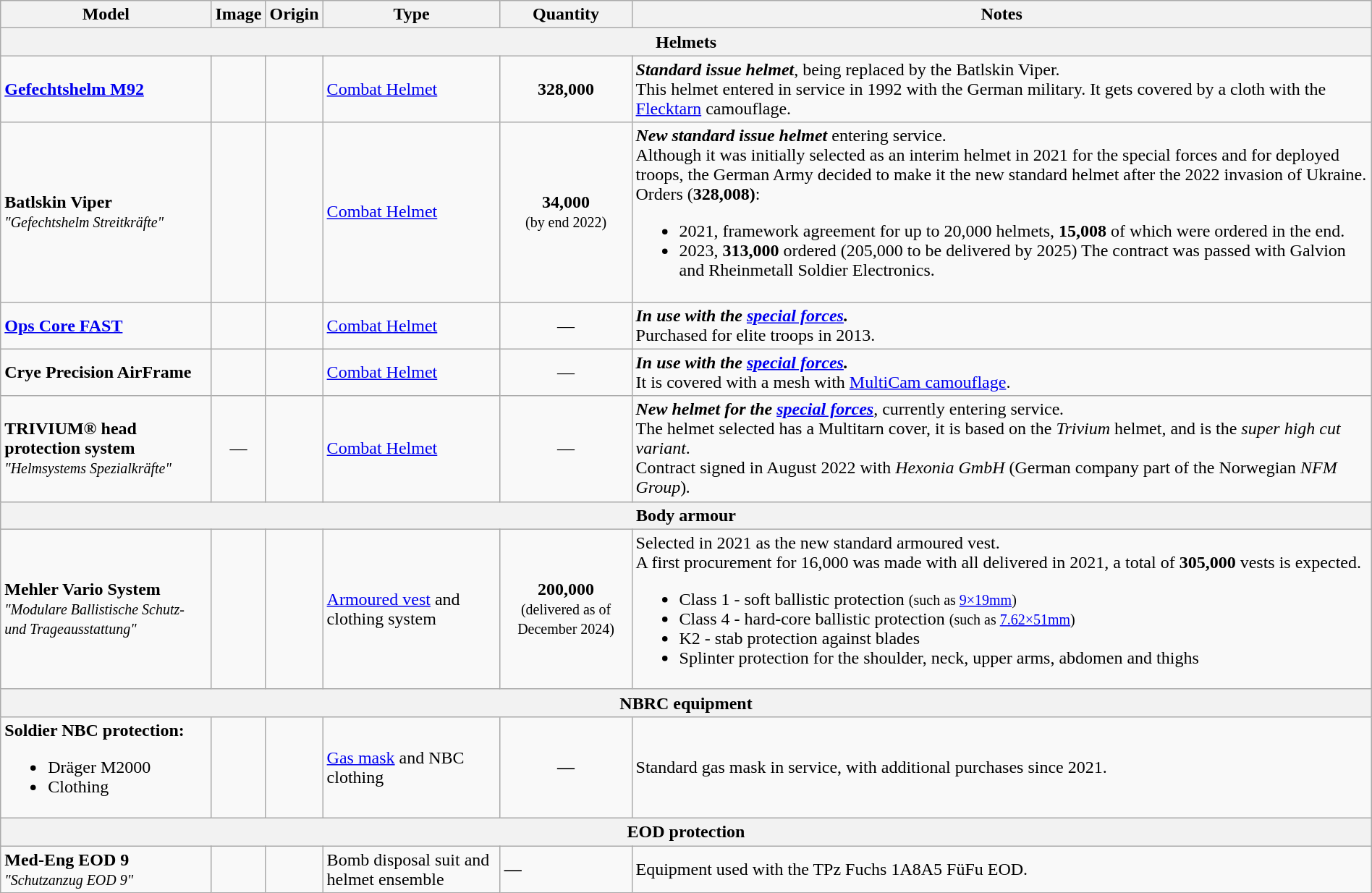<table class="wikitable" style="width:100%;">
<tr>
<th>Model</th>
<th>Image</th>
<th>Origin</th>
<th>Type</th>
<th>Quantity</th>
<th>Notes</th>
</tr>
<tr>
<th colspan="6">Helmets</th>
</tr>
<tr>
<td><strong><a href='#'>Gefechtshelm M92</a></strong></td>
<td></td>
<td><small></small><br><small></small></td>
<td><a href='#'>Combat Helmet</a></td>
<td style="text-align: center;"><strong>328,000</strong></td>
<td><strong><em>Standard issue helmet</em></strong>, being replaced by the Batlskin Viper.<br>This helmet entered in service in 1992 with the German military. It gets covered by a cloth with the <a href='#'>Flecktarn</a> camouflage.</td>
</tr>
<tr>
<td><strong>Batlskin Viper</strong><br><em><small>"Gefechtshelm Streitkräfte"</small></em></td>
<td></td>
<td><small></small><small></small></td>
<td><a href='#'>Combat Helmet</a></td>
<td style="text-align: center;"><strong>34,000</strong><br><small>(by end 2022)</small></td>
<td><strong><em>New standard issue helmet</em></strong> entering service.<br>Although it was initially selected as an interim helmet in 2021 for the special forces and for deployed troops, the German Army decided to make it the new standard helmet after the 2022 invasion of Ukraine.<br>Orders (<strong>328,008)</strong>:<ul><li>2021, framework agreement for up to 20,000 helmets, <strong>15,008</strong> of which were ordered in the end.</li><li>2023, <strong>313,000</strong> ordered (205,000 to be delivered by 2025) The contract was passed with Galvion and Rheinmetall Soldier Electronics.</li></ul></td>
</tr>
<tr>
<td><a href='#'><strong>Ops Core FAST</strong></a></td>
<td></td>
<td><small></small></td>
<td><a href='#'>Combat Helmet</a></td>
<td style="text-align: center;">—</td>
<td><strong><em>In use with the <a href='#'>special forces</a>.</em></strong><br>Purchased for elite troops in 2013.</td>
</tr>
<tr>
<td><strong>Crye Precision AirFrame</strong></td>
<td></td>
<td><small></small></td>
<td><a href='#'>Combat Helmet</a></td>
<td style="text-align: center;">—</td>
<td><strong><em>In use with the <a href='#'>special forces</a>.</em></strong><br>It is covered with a mesh with <a href='#'>MultiCam camouflage</a>.</td>
</tr>
<tr>
<td><strong>TRIVIUM® head protection system</strong><br><em><small>"Helmsystems Spezialkräfte"</small></em></td>
<td style="text-align: center;">—</td>
<td><small></small></td>
<td><a href='#'>Combat Helmet</a></td>
<td style="text-align: center;">—</td>
<td><strong><em>New helmet for the <a href='#'>special forces</a></em></strong>, currently entering service<em>.</em><br>The helmet selected has a Multitarn cover, it is based on the <em>Trivium</em> helmet, and is the <em>super high cut variant</em>.<br>Contract signed in August 2022 with <em>Hexonia GmbH</em> (German company part of the Norwegian <em>NFM Group</em>)<em>.</em></td>
</tr>
<tr>
<th colspan="6">Body armour</th>
</tr>
<tr>
<td><strong>Mehler Vario System</strong> <br><small><em>"Modulare Ballistische Schutz- und Trageausstattung"</em></small></td>
<td style="text-align: center;"></td>
<td><small></small></td>
<td><a href='#'>Armoured vest</a> and clothing system</td>
<td style="text-align: center;"><strong>200,000</strong><br><small>(delivered as of December 2024)</small><br></td>
<td>Selected in 2021 as the new standard armoured vest.<br>A first procurement for 16,000 was made with all delivered in 2021, a total of <strong>305,000</strong> vests is expected.<ul><li>Class 1 - soft ballistic protection <small>(such as <a href='#'>9×19mm</a>)</small></li><li>Class 4 - hard-core ballistic protection <small>(such as <a href='#'>7.62×51mm</a>)</small></li><li>K2 - stab protection against blades</li><li>Splinter protection for the shoulder, neck, upper arms, abdomen and thighs</li></ul></td>
</tr>
<tr>
<th colspan="6">NBRC equipment</th>
</tr>
<tr>
<td><strong>Soldier NBC protection:</strong><br><ul><li>Dräger M2000</li><li>Clothing</li></ul></td>
<td></td>
<td><small></small></td>
<td><a href='#'>Gas mask</a> and NBC clothing</td>
<td style="text-align: center;"><strong>—</strong></td>
<td>Standard gas mask in service, with additional purchases since 2021.</td>
</tr>
<tr>
<th colspan="6">EOD protection</th>
</tr>
<tr>
<td><strong>Med-Eng EOD 9</strong><br><small><em>"Schutzanzug EOD 9"</em></small></td>
<td></td>
<td><small></small></td>
<td>Bomb disposal suit and helmet ensemble</td>
<td><strong>—</strong></td>
<td>Equipment used with the TPz Fuchs 1A8A5 FüFu EOD.</td>
</tr>
</table>
